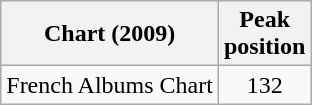<table class="wikitable">
<tr>
<th>Chart (2009)</th>
<th>Peak<br>position</th>
</tr>
<tr>
<td>French Albums Chart</td>
<td align="center">132</td>
</tr>
</table>
